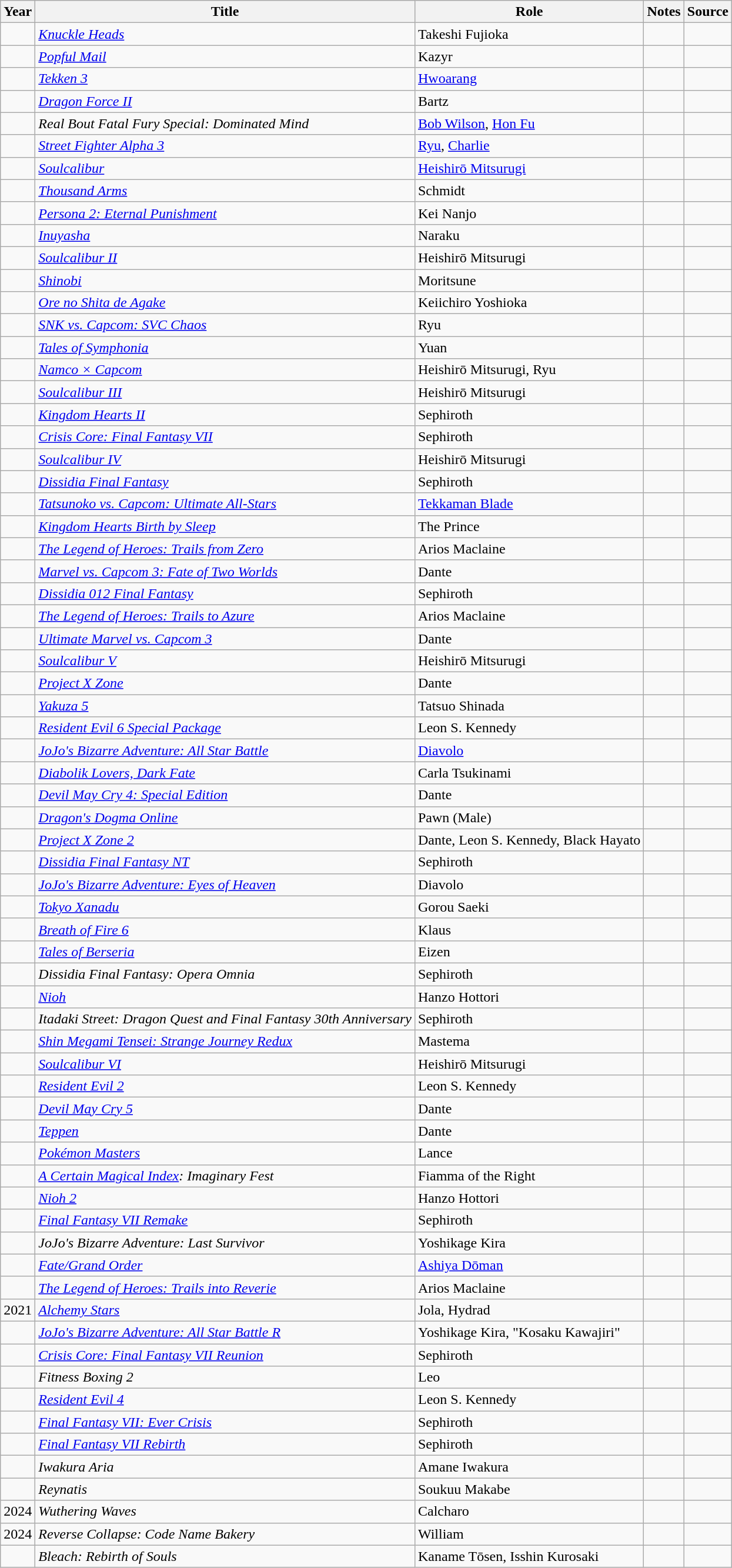<table class="wikitable sortable">
<tr>
<th>Year</th>
<th>Title</th>
<th>Role</th>
<th>Notes</th>
<th>Source</th>
</tr>
<tr>
<td></td>
<td><em><a href='#'>Knuckle Heads</a></em></td>
<td>Takeshi Fujioka</td>
<td></td>
<td></td>
</tr>
<tr>
<td></td>
<td><em><a href='#'>Popful Mail</a></em></td>
<td>Kazyr</td>
<td></td>
<td></td>
</tr>
<tr>
<td></td>
<td><em><a href='#'>Tekken 3</a></em></td>
<td><a href='#'>Hwoarang</a></td>
<td></td>
<td></td>
</tr>
<tr>
<td></td>
<td><em><a href='#'>Dragon Force II</a></em></td>
<td>Bartz</td>
<td></td>
<td></td>
</tr>
<tr>
<td></td>
<td><em>Real Bout Fatal Fury Special: Dominated Mind</em></td>
<td><a href='#'>Bob Wilson</a>, <a href='#'>Hon Fu</a></td>
<td></td>
<td></td>
</tr>
<tr>
<td></td>
<td><em><a href='#'>Street Fighter Alpha 3</a></em></td>
<td><a href='#'>Ryu</a>, <a href='#'>Charlie</a></td>
<td></td>
<td></td>
</tr>
<tr>
<td></td>
<td><em><a href='#'>Soulcalibur</a></em></td>
<td><a href='#'>Heishirō Mitsurugi</a></td>
<td></td>
<td></td>
</tr>
<tr>
<td></td>
<td><em><a href='#'>Thousand Arms</a></em></td>
<td>Schmidt</td>
<td></td>
<td></td>
</tr>
<tr>
<td></td>
<td><em><a href='#'>Persona 2: Eternal Punishment</a></em></td>
<td>Kei Nanjo</td>
<td></td>
<td></td>
</tr>
<tr>
<td></td>
<td><em><a href='#'>Inuyasha</a></em></td>
<td>Naraku</td>
<td></td>
<td></td>
</tr>
<tr>
<td></td>
<td><em><a href='#'>Soulcalibur II</a></em></td>
<td>Heishirō Mitsurugi</td>
<td></td>
<td></td>
</tr>
<tr>
<td></td>
<td><em><a href='#'>Shinobi</a></em></td>
<td>Moritsune</td>
<td></td>
<td></td>
</tr>
<tr>
<td></td>
<td><em><a href='#'>Ore no Shita de Agake</a></em></td>
<td>Keiichiro Yoshioka</td>
<td></td>
<td></td>
</tr>
<tr>
<td></td>
<td><em><a href='#'>SNK vs. Capcom: SVC Chaos</a></em></td>
<td>Ryu</td>
<td></td>
<td></td>
</tr>
<tr>
<td></td>
<td><em><a href='#'>Tales of Symphonia</a></em></td>
<td>Yuan</td>
<td></td>
<td></td>
</tr>
<tr>
<td></td>
<td><em><a href='#'>Namco × Capcom</a></em></td>
<td>Heishirō Mitsurugi, Ryu</td>
<td></td>
<td></td>
</tr>
<tr>
<td></td>
<td><em><a href='#'>Soulcalibur III</a></em></td>
<td>Heishirō Mitsurugi</td>
<td></td>
<td></td>
</tr>
<tr>
<td></td>
<td><em><a href='#'>Kingdom Hearts II</a></em></td>
<td>Sephiroth</td>
<td></td>
<td></td>
</tr>
<tr>
<td></td>
<td><em><a href='#'>Crisis Core: Final Fantasy VII</a></em></td>
<td>Sephiroth</td>
<td></td>
<td></td>
</tr>
<tr>
<td></td>
<td><em><a href='#'>Soulcalibur IV</a></em></td>
<td>Heishirō Mitsurugi</td>
<td></td>
<td></td>
</tr>
<tr>
<td></td>
<td><em><a href='#'>Dissidia Final Fantasy</a></em></td>
<td>Sephiroth</td>
<td></td>
<td></td>
</tr>
<tr>
<td></td>
<td><em><a href='#'>Tatsunoko vs. Capcom: Ultimate All-Stars</a></em></td>
<td><a href='#'>Tekkaman Blade</a></td>
<td></td>
<td></td>
</tr>
<tr>
<td></td>
<td><em><a href='#'>Kingdom Hearts Birth by Sleep</a></em></td>
<td>The Prince</td>
<td></td>
<td></td>
</tr>
<tr>
<td></td>
<td><em><a href='#'>The Legend of Heroes: Trails from Zero</a></em></td>
<td>Arios Maclaine</td>
<td></td>
<td></td>
</tr>
<tr>
<td></td>
<td><em><a href='#'>Marvel vs. Capcom 3: Fate of Two Worlds</a></em></td>
<td>Dante</td>
<td></td>
<td></td>
</tr>
<tr>
<td></td>
<td><em><a href='#'>Dissidia 012 Final Fantasy</a></em></td>
<td>Sephiroth</td>
<td></td>
<td></td>
</tr>
<tr>
<td></td>
<td><em><a href='#'>The Legend of Heroes: Trails to Azure</a></em></td>
<td>Arios Maclaine</td>
<td></td>
<td></td>
</tr>
<tr>
<td></td>
<td><em><a href='#'>Ultimate Marvel vs. Capcom 3</a></em></td>
<td>Dante</td>
<td></td>
<td></td>
</tr>
<tr>
<td></td>
<td><em><a href='#'>Soulcalibur V</a></em></td>
<td>Heishirō Mitsurugi</td>
<td></td>
<td></td>
</tr>
<tr>
<td></td>
<td><em><a href='#'>Project X Zone</a></em></td>
<td>Dante</td>
<td></td>
<td></td>
</tr>
<tr>
<td></td>
<td><em><a href='#'>Yakuza 5</a></em></td>
<td>Tatsuo Shinada</td>
<td></td>
<td></td>
</tr>
<tr>
<td></td>
<td><em><a href='#'>Resident Evil 6 Special Package</a></em></td>
<td>Leon S. Kennedy</td>
<td></td>
<td></td>
</tr>
<tr>
<td></td>
<td><em><a href='#'>JoJo's Bizarre Adventure: All Star Battle</a></em></td>
<td><a href='#'>Diavolo</a></td>
<td></td>
<td></td>
</tr>
<tr>
<td></td>
<td><em><a href='#'>Diabolik Lovers, Dark Fate</a></em></td>
<td>Carla Tsukinami</td>
<td></td>
<td></td>
</tr>
<tr>
<td></td>
<td><em><a href='#'>Devil May Cry 4: Special Edition</a></em></td>
<td>Dante</td>
<td></td>
<td></td>
</tr>
<tr>
<td></td>
<td><em><a href='#'>Dragon's Dogma Online</a></em></td>
<td>Pawn (Male)</td>
<td></td>
<td></td>
</tr>
<tr>
<td></td>
<td><em><a href='#'>Project X Zone 2</a></em></td>
<td>Dante, Leon S. Kennedy, Black Hayato</td>
<td></td>
<td></td>
</tr>
<tr>
<td></td>
<td><em><a href='#'>Dissidia Final Fantasy NT</a></em></td>
<td>Sephiroth</td>
<td></td>
<td></td>
</tr>
<tr>
<td></td>
<td><em><a href='#'>JoJo's Bizarre Adventure: Eyes of Heaven</a></em></td>
<td>Diavolo</td>
<td></td>
<td></td>
</tr>
<tr>
<td></td>
<td><em><a href='#'>Tokyo Xanadu</a></em></td>
<td>Gorou Saeki</td>
<td></td>
<td></td>
</tr>
<tr>
<td></td>
<td><em><a href='#'>Breath of Fire 6</a></em></td>
<td>Klaus</td>
<td></td>
<td></td>
</tr>
<tr>
<td></td>
<td><em><a href='#'>Tales of Berseria</a></em></td>
<td>Eizen</td>
<td></td>
<td></td>
</tr>
<tr>
<td></td>
<td><em>Dissidia Final Fantasy: Opera Omnia</em></td>
<td>Sephiroth</td>
<td></td>
<td></td>
</tr>
<tr>
<td></td>
<td><em><a href='#'>Nioh</a></em></td>
<td>Hanzo Hottori</td>
<td></td>
<td></td>
</tr>
<tr>
<td></td>
<td><em>Itadaki Street: Dragon Quest and Final Fantasy 30th Anniversary</em></td>
<td>Sephiroth</td>
<td></td>
<td></td>
</tr>
<tr>
<td></td>
<td><em><a href='#'>Shin Megami Tensei: Strange Journey Redux</a></em></td>
<td>Mastema</td>
<td></td>
<td></td>
</tr>
<tr>
<td></td>
<td><em><a href='#'>Soulcalibur VI</a></em></td>
<td>Heishirō Mitsurugi</td>
<td></td>
<td></td>
</tr>
<tr>
<td></td>
<td><em><a href='#'>Resident Evil 2</a></em></td>
<td>Leon S. Kennedy</td>
<td></td>
<td></td>
</tr>
<tr>
<td></td>
<td><em><a href='#'>Devil May Cry 5</a></em></td>
<td>Dante</td>
<td></td>
<td></td>
</tr>
<tr>
<td></td>
<td><em><a href='#'>Teppen</a></em></td>
<td>Dante</td>
<td></td>
<td></td>
</tr>
<tr>
<td></td>
<td><em><a href='#'>Pokémon Masters</a></em></td>
<td>Lance</td>
<td></td>
<td></td>
</tr>
<tr>
<td></td>
<td><em><a href='#'>A Certain Magical Index</a>: Imaginary Fest</em></td>
<td>Fiamma of the Right</td>
<td></td>
<td></td>
</tr>
<tr>
<td></td>
<td><em><a href='#'>Nioh 2</a></em></td>
<td>Hanzo Hottori</td>
<td></td>
<td></td>
</tr>
<tr>
<td></td>
<td><em><a href='#'>Final Fantasy VII Remake</a></em></td>
<td>Sephiroth</td>
<td></td>
<td></td>
</tr>
<tr>
<td></td>
<td><em>JoJo's Bizarre Adventure: Last Survivor</em></td>
<td>Yoshikage Kira</td>
<td></td>
<td></td>
</tr>
<tr>
<td></td>
<td><em><a href='#'>Fate/Grand Order</a></em></td>
<td><a href='#'>Ashiya Dōman</a></td>
<td></td>
<td></td>
</tr>
<tr>
<td></td>
<td><em><a href='#'>The Legend of Heroes: Trails into Reverie</a></em></td>
<td>Arios Maclaine</td>
<td></td>
<td></td>
</tr>
<tr>
<td>2021</td>
<td><em><a href='#'>Alchemy Stars</a></em></td>
<td>Jola, Hydrad</td>
<td></td>
<td></td>
</tr>
<tr>
<td></td>
<td><em><a href='#'>JoJo's Bizarre Adventure: All Star Battle R</a></em></td>
<td>Yoshikage Kira, "Kosaku Kawajiri"</td>
<td></td>
<td></td>
</tr>
<tr>
<td></td>
<td><em><a href='#'>Crisis Core: Final Fantasy VII Reunion</a></em></td>
<td>Sephiroth</td>
<td></td>
<td></td>
</tr>
<tr>
<td></td>
<td><em>Fitness Boxing 2</em></td>
<td>Leo</td>
<td></td>
<td></td>
</tr>
<tr>
<td></td>
<td><em><a href='#'>Resident Evil 4</a></em></td>
<td>Leon S. Kennedy</td>
<td></td>
<td></td>
</tr>
<tr>
<td></td>
<td><em><a href='#'>Final Fantasy VII: Ever Crisis</a></em></td>
<td>Sephiroth</td>
<td></td>
<td></td>
</tr>
<tr>
<td></td>
<td><em><a href='#'>Final Fantasy VII Rebirth</a></em></td>
<td>Sephiroth</td>
<td></td>
<td></td>
</tr>
<tr>
<td></td>
<td><em>Iwakura Aria</em></td>
<td>Amane Iwakura</td>
<td></td>
<td></td>
</tr>
<tr>
<td></td>
<td><em>Reynatis</em></td>
<td>Soukuu Makabe</td>
<td></td>
<td></td>
</tr>
<tr>
<td>2024</td>
<td><em>Wuthering Waves</em></td>
<td>Calcharo</td>
<td></td>
<td></td>
</tr>
<tr>
<td>2024</td>
<td><em>Reverse Collapse: Code Name Bakery</em></td>
<td>William</td>
<td></td>
<td></td>
</tr>
<tr>
<td></td>
<td><em>Bleach: Rebirth of Souls</em></td>
<td>Kaname Tōsen, Isshin Kurosaki</td>
<td></td>
<td></td>
</tr>
</table>
